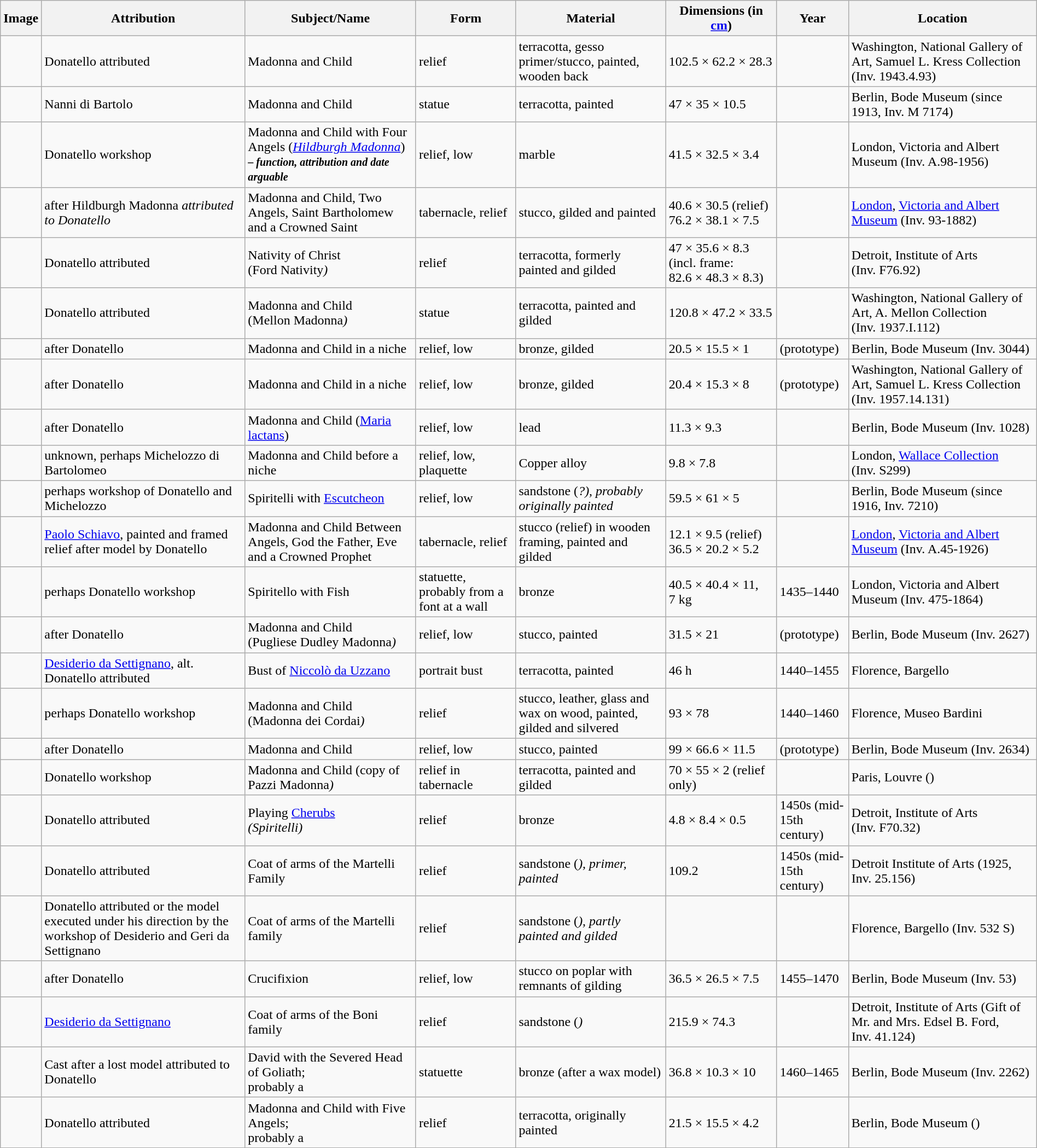<table class="wikitable sortable" style="width:100%">
<tr>
<th class="unsortable" style='"width:100px'>Image</th>
<th>Attribution</th>
<th>Subject/Name</th>
<th>Form</th>
<th>Material</th>
<th style="width:8em;">Dimensions (in <a href='#'>cm</a>)</th>
<th style="width:5em;">Year</th>
<th>Location</th>
</tr>
<tr>
<td></td>
<td>Donatello attributed</td>
<td>Madonna and Child</td>
<td>relief</td>
<td>terracotta, gesso primer/stucco, painted, wooden back</td>
<td>102.5 × 62.2 × 28.3</td>
<td></td>
<td>Washington, National Gallery of Art, Samuel L. Kress Collection (Inv. 1943.4.93)</td>
</tr>
<tr>
<td></td>
<td>Nanni di Bartolo</td>
<td>Madonna and Child</td>
<td>statue</td>
<td>terracotta, painted</td>
<td>47 × 35 × 10.5</td>
<td></td>
<td>Berlin, Bode Museum (since 1913, Inv. M 7174)</td>
</tr>
<tr>
<td></td>
<td>Donatello workshop</td>
<td>Madonna and Child with Four Angels  (<em><a href='#'>Hildburgh Madonna</a></em>)<br><small><strong>– <em>function, attribution and date arguable<strong><em></small></td>
<td>relief, low</td>
<td>marble</td>
<td>41.5 × 32.5 × 3.4</td>
<td></td>
<td>London, Victoria and Albert Museum (Inv. A.98-1956)</td>
</tr>
<tr>
<td></td>
<td>after </em>Hildburgh Madonna<em> attributed to Donatello</td>
<td>Madonna and Child, Two Angels, Saint Bartholomew and a Crowned Saint</td>
<td>tabernacle, relief</td>
<td>stucco, gilded and painted</td>
<td>40.6 × 30.5 (relief)<br>76.2 × 38.1 × 7.5</td>
<td></td>
<td><a href='#'>London</a>, <a href='#'>Victoria and Albert Museum</a> (Inv. 93-1882)</td>
</tr>
<tr>
<td></td>
<td>Donatello attributed</td>
<td>Nativity of Christ<br>(</em>Ford Nativity<em>)</td>
<td>relief</td>
<td>terracotta, formerly painted and gilded</td>
<td>47 × 35.6 × 8.3<br>(incl. frame:<br>82.6 × 48.3 × 8.3)</td>
<td></td>
<td>Detroit, Institute of Arts (Inv. F76.92)</td>
</tr>
<tr>
<td></td>
<td>Donatello attributed</td>
<td>Madonna and Child<br>(</em>Mellon Madonna<em>)</td>
<td>statue</td>
<td>terracotta, painted and gilded</td>
<td>120.8 × 47.2 × 33.5</td>
<td></td>
<td>Washington, National Gallery of Art, A. Mellon Collection (Inv. 1937.I.112)</td>
</tr>
<tr>
<td></td>
<td>after Donatello</td>
<td>Madonna and Child in a niche</td>
<td>relief, low</td>
<td>bronze, gilded</td>
<td>20.5 × 15.5 × 1</td>
<td> (prototype)</td>
<td>Berlin, Bode Museum (Inv. 3044)</td>
</tr>
<tr>
<td></td>
<td>after Donatello</td>
<td>Madonna and Child in a niche</td>
<td>relief, low</td>
<td>bronze, gilded</td>
<td>20.4 × 15.3 × 8</td>
<td> (prototype)</td>
<td>Washington, National Gallery of Art, Samuel L. Kress Collection (Inv. 1957.14.131)</td>
</tr>
<tr>
<td></td>
<td>after Donatello</td>
<td>Madonna and Child (<a href='#'>Maria lactans</a>)</td>
<td>relief, low</td>
<td>lead</td>
<td>11.3 × 9.3</td>
<td></td>
<td>Berlin, Bode Museum (Inv. 1028)</td>
</tr>
<tr>
<td></td>
<td>unknown, perhaps Michelozzo di Bartolomeo</td>
<td>Madonna and Child before a niche</td>
<td>relief, low, plaquette</td>
<td>Copper alloy</td>
<td>9.8 × 7.8</td>
<td></td>
<td>London, <a href='#'>Wallace Collection</a> (Inv. S299)</td>
</tr>
<tr>
<td></td>
<td>perhaps workshop of Donatello and Michelozzo</td>
<td>Spiritelli with <a href='#'>Escutcheon</a></td>
<td>relief, low</td>
<td>sandstone (</em><em>?), probably originally painted</td>
<td>59.5 × 61 × 5</td>
<td></td>
<td>Berlin, Bode Museum (since 1916, Inv. 7210)</td>
</tr>
<tr>
<td></td>
<td><a href='#'>Paolo Schiavo</a>, painted and framed relief after model by Donatello</td>
<td>Madonna and Child Between Angels, God the Father, Eve and a Crowned Prophet</td>
<td>tabernacle, relief</td>
<td>stucco (relief) in wooden framing, painted and gilded</td>
<td>12.1 × 9.5 (relief)<br>36.5 × 20.2 × 5.2</td>
<td></td>
<td><a href='#'>London</a>, <a href='#'>Victoria and Albert Museum</a> (Inv. A.45-1926)</td>
</tr>
<tr>
<td></td>
<td>perhaps Donatello workshop</td>
<td>Spiritello with Fish</td>
<td>statuette, probably from a font at a wall</td>
<td>bronze</td>
<td>40.5 × 40.4 × 11, 7 kg</td>
<td>1435–1440</td>
<td>London, Victoria and Albert Museum (Inv. 475-1864)</td>
</tr>
<tr>
<td></td>
<td>after Donatello</td>
<td>Madonna and Child<br>(</em>Pugliese Dudley Madonna<em>)</td>
<td>relief, low</td>
<td>stucco, painted</td>
<td>31.5 × 21</td>
<td> (prototype)</td>
<td>Berlin, Bode Museum (Inv. 2627)</td>
</tr>
<tr>
<td></td>
<td><a href='#'>Desiderio da Settignano</a>, alt. Donatello attributed</td>
<td>Bust of <a href='#'>Niccolò da Uzzano</a></td>
<td>portrait bust</td>
<td>terracotta, painted</td>
<td>46 h</td>
<td>1440–1455</td>
<td>Florence, Bargello</td>
</tr>
<tr>
<td></td>
<td>perhaps Donatello workshop</td>
<td>Madonna and Child<br>(</em>Madonna dei Cordai<em>)</td>
<td>relief</td>
<td>stucco, leather, glass and wax on wood, painted, gilded and silvered</td>
<td>93 × 78</td>
<td>1440–1460</td>
<td>Florence, Museo Bardini</td>
</tr>
<tr>
<td></td>
<td>after Donatello</td>
<td>Madonna and Child</td>
<td>relief, low</td>
<td>stucco, painted</td>
<td>99 × 66.6 × 11.5</td>
<td> (prototype)</td>
<td>Berlin, Bode Museum (Inv. 2634)</td>
</tr>
<tr>
<td></td>
<td>Donatello workshop</td>
<td>Madonna and Child (copy of </em>Pazzi Madonna<em>)</td>
<td>relief in tabernacle</td>
<td>terracotta, painted and gilded</td>
<td>70 × 55 × 2 (relief only)</td>
<td></td>
<td>Paris, Louvre ()</td>
</tr>
<tr>
<td></td>
<td>Donatello attributed</td>
<td></em>Playing <a href='#'>Cherubs</a><em><br>(Spiritelli)</td>
<td>relief</td>
<td>bronze</td>
<td>4.8 × 8.4 × 0.5</td>
<td>1450s (mid-15th century)</td>
<td>Detroit, Institute of Arts (Inv. F70.32)</td>
</tr>
<tr>
<td></td>
<td>Donatello attributed</td>
<td>Coat of arms of the Martelli Family</td>
<td>relief</td>
<td>sandstone (</em><em>), primer, painted</td>
<td>109.2</td>
<td>1450s (mid-15th century)</td>
<td>Detroit Institute of Arts (1925, Inv. 25.156)</td>
</tr>
<tr>
<td></td>
<td>Donatello attributed or the model executed under his direction by the workshop of Desiderio and Geri da Settignano</td>
<td>Coat of arms of the Martelli family</td>
<td>relief</td>
<td>sandstone (</em><em>), partly painted and gilded</td>
<td></td>
<td></td>
<td>Florence, Bargello (Inv. 532 S)</td>
</tr>
<tr>
<td></td>
<td>after Donatello</td>
<td>Crucifixion</td>
<td>relief, low</td>
<td>stucco on poplar with remnants of gilding</td>
<td>36.5 × 26.5 × 7.5</td>
<td>1455–1470</td>
<td>Berlin, Bode Museum (Inv. 53)</td>
</tr>
<tr>
<td></td>
<td><a href='#'>Desiderio da Settignano</a></td>
<td>Coat of arms of the Boni family</td>
<td>relief</td>
<td>sandstone (</em><em>)</td>
<td>215.9 × 74.3</td>
<td></td>
<td>Detroit, Institute of Arts (Gift of Mr. and Mrs. Edsel B. Ford, Inv. 41.124)</td>
</tr>
<tr>
<td></td>
<td>Cast after a lost model attributed to Donatello</td>
<td>David with the Severed Head of Goliath;<br>probably a </em><em></td>
<td>statuette</td>
<td>bronze (after a  wax model)</td>
<td>36.8 × 10.3 × 10</td>
<td>1460–1465</td>
<td>Berlin, Bode Museum (Inv. 2262)</td>
</tr>
<tr>
<td></td>
<td>Donatello attributed</td>
<td>Madonna and Child with Five Angels;<br>probably a </em><em></td>
<td>relief</td>
<td>terracotta, originally painted</td>
<td>21.5 × 15.5 × 4.2</td>
<td></td>
<td>Berlin, Bode Museum ()</td>
</tr>
</table>
